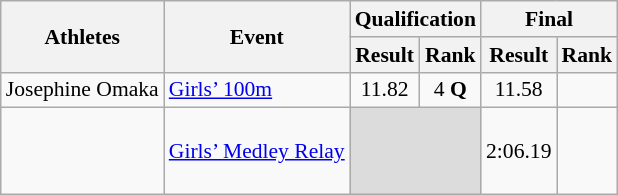<table class="wikitable" border="1" style="font-size:90%">
<tr>
<th rowspan=2>Athletes</th>
<th rowspan=2>Event</th>
<th colspan=2>Qualification</th>
<th colspan=2>Final</th>
</tr>
<tr>
<th>Result</th>
<th>Rank</th>
<th>Result</th>
<th>Rank</th>
</tr>
<tr>
<td>Josephine Omaka</td>
<td><a href='#'>Girls’ 100m</a></td>
<td align=center>11.82</td>
<td align=center>4 <strong>Q</strong></td>
<td align=center>11.58</td>
<td align=center></td>
</tr>
<tr>
<td><br><br><br></td>
<td><a href='#'>Girls’ Medley Relay</a></td>
<td colspan=2 bgcolor=#DCDCDC></td>
<td align=center>2:06.19</td>
<td align=center></td>
</tr>
</table>
